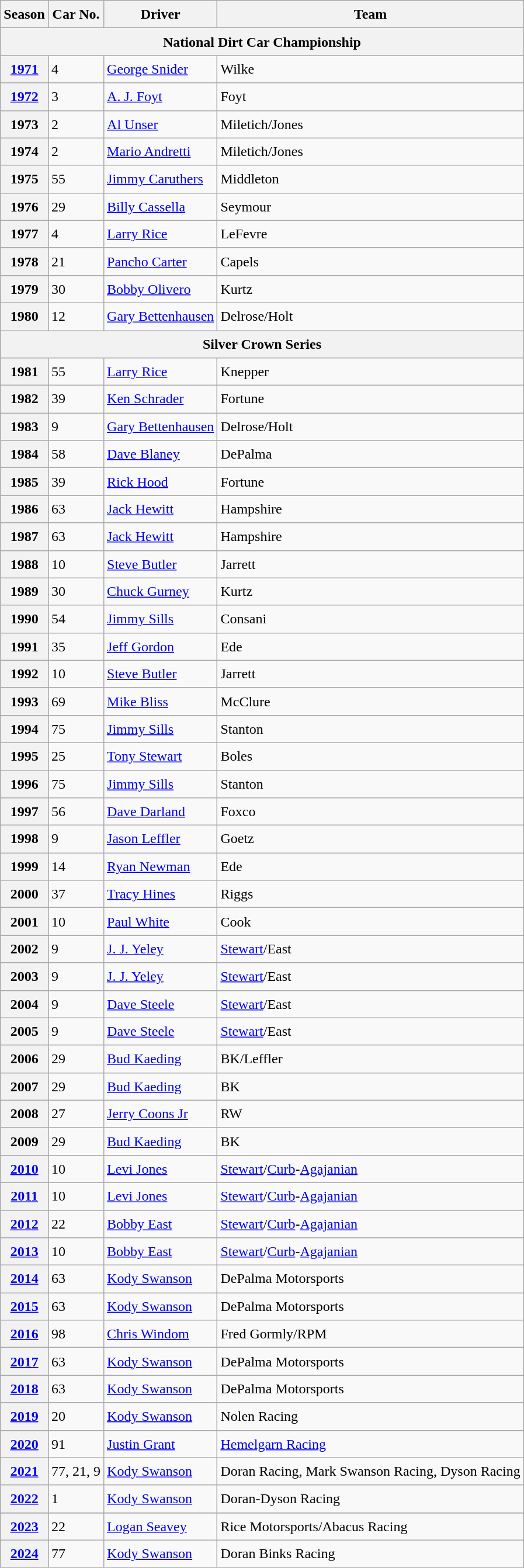<table class="wikitable sortable" style="font-size:1.00em; line-height:1.5em;">
<tr>
<th>Season</th>
<th>Car No.</th>
<th>Driver</th>
<th>Team</th>
</tr>
<tr>
<th colspan=5>National Dirt Car Championship</th>
</tr>
<tr>
<th><a href='#'>1971</a></th>
<td>4</td>
<td> <a href='#'>George Snider</a></td>
<td>Wilke</td>
</tr>
<tr>
<th><a href='#'>1972</a></th>
<td>3</td>
<td> <a href='#'>A. J. Foyt</a></td>
<td>Foyt</td>
</tr>
<tr>
<th>1973</th>
<td>2</td>
<td> <a href='#'>Al Unser</a></td>
<td>Miletich/Jones</td>
</tr>
<tr>
<th>1974</th>
<td>2</td>
<td> <a href='#'>Mario Andretti</a></td>
<td>Miletich/Jones</td>
</tr>
<tr>
<th>1975</th>
<td>55</td>
<td> <a href='#'>Jimmy Caruthers</a></td>
<td>Middleton</td>
</tr>
<tr>
<th>1976</th>
<td>29</td>
<td> <a href='#'>Billy Cassella</a></td>
<td>Seymour</td>
</tr>
<tr>
<th>1977</th>
<td>4</td>
<td> <a href='#'>Larry Rice</a></td>
<td>LeFevre</td>
</tr>
<tr>
<th>1978</th>
<td>21</td>
<td> <a href='#'>Pancho Carter</a></td>
<td>Capels</td>
</tr>
<tr>
<th>1979</th>
<td>30</td>
<td> <a href='#'>Bobby Olivero</a></td>
<td>Kurtz</td>
</tr>
<tr>
<th>1980</th>
<td>12</td>
<td> <a href='#'>Gary Bettenhausen</a></td>
<td>Delrose/Holt</td>
</tr>
<tr>
<th colspan=5>Silver Crown Series</th>
</tr>
<tr>
<th>1981</th>
<td>55</td>
<td> <a href='#'>Larry Rice</a></td>
<td>Knepper</td>
</tr>
<tr>
<th>1982</th>
<td>39</td>
<td> <a href='#'>Ken Schrader</a></td>
<td>Fortune</td>
</tr>
<tr>
<th>1983</th>
<td>9</td>
<td> <a href='#'>Gary Bettenhausen</a></td>
<td>Delrose/Holt</td>
</tr>
<tr>
<th>1984</th>
<td>58</td>
<td> <a href='#'>Dave Blaney</a></td>
<td>DePalma</td>
</tr>
<tr>
<th>1985</th>
<td>39</td>
<td> <a href='#'>Rick Hood</a></td>
<td>Fortune</td>
</tr>
<tr>
<th>1986</th>
<td>63</td>
<td> <a href='#'>Jack Hewitt</a></td>
<td>Hampshire</td>
</tr>
<tr>
<th>1987</th>
<td>63</td>
<td> <a href='#'>Jack Hewitt</a></td>
<td>Hampshire</td>
</tr>
<tr>
<th>1988</th>
<td>10</td>
<td> <a href='#'>Steve Butler</a></td>
<td>Jarrett</td>
</tr>
<tr>
<th>1989</th>
<td>30</td>
<td> <a href='#'>Chuck Gurney</a></td>
<td>Kurtz</td>
</tr>
<tr>
<th>1990</th>
<td>54</td>
<td> <a href='#'>Jimmy Sills</a></td>
<td>Consani</td>
</tr>
<tr>
<th>1991</th>
<td>35</td>
<td> <a href='#'>Jeff Gordon</a></td>
<td>Ede</td>
</tr>
<tr>
<th>1992</th>
<td>10</td>
<td> <a href='#'>Steve Butler</a></td>
<td>Jarrett</td>
</tr>
<tr>
<th>1993</th>
<td>69</td>
<td> <a href='#'>Mike Bliss</a></td>
<td>McClure</td>
</tr>
<tr>
<th>1994</th>
<td>75</td>
<td> <a href='#'>Jimmy Sills</a></td>
<td>Stanton</td>
</tr>
<tr>
<th>1995</th>
<td>25</td>
<td> <a href='#'>Tony Stewart</a></td>
<td>Boles</td>
</tr>
<tr>
<th>1996</th>
<td>75</td>
<td> <a href='#'>Jimmy Sills</a></td>
<td>Stanton</td>
</tr>
<tr>
<th>1997</th>
<td>56</td>
<td> <a href='#'>Dave Darland</a></td>
<td>Foxco</td>
</tr>
<tr>
<th>1998</th>
<td>9</td>
<td> <a href='#'>Jason Leffler</a></td>
<td>Goetz</td>
</tr>
<tr>
<th>1999</th>
<td>14</td>
<td> <a href='#'>Ryan Newman</a></td>
<td>Ede</td>
</tr>
<tr>
<th>2000</th>
<td>37</td>
<td> <a href='#'>Tracy Hines</a></td>
<td>Riggs</td>
</tr>
<tr>
<th>2001</th>
<td>10</td>
<td> <a href='#'>Paul White</a></td>
<td>Cook</td>
</tr>
<tr>
<th>2002</th>
<td>9</td>
<td> <a href='#'>J. J. Yeley</a></td>
<td><a href='#'>Stewart</a>/East</td>
</tr>
<tr>
<th>2003</th>
<td>9</td>
<td> <a href='#'>J. J. Yeley</a></td>
<td><a href='#'>Stewart</a>/East</td>
</tr>
<tr>
<th>2004</th>
<td>9</td>
<td> <a href='#'>Dave Steele</a></td>
<td><a href='#'>Stewart</a>/East</td>
</tr>
<tr>
<th>2005</th>
<td>9</td>
<td> <a href='#'>Dave Steele</a></td>
<td><a href='#'>Stewart</a>/East</td>
</tr>
<tr>
<th>2006</th>
<td>29</td>
<td> <a href='#'>Bud Kaeding</a></td>
<td>BK/Leffler</td>
</tr>
<tr>
<th>2007</th>
<td>29</td>
<td> <a href='#'>Bud Kaeding</a></td>
<td>BK</td>
</tr>
<tr>
<th>2008</th>
<td>27</td>
<td> <a href='#'>Jerry Coons Jr</a></td>
<td>RW</td>
</tr>
<tr>
<th>2009</th>
<td>29</td>
<td> <a href='#'>Bud Kaeding</a></td>
<td>BK</td>
</tr>
<tr>
<th><a href='#'>2010</a></th>
<td>10</td>
<td> <a href='#'>Levi Jones</a></td>
<td><a href='#'>Stewart</a>/<a href='#'>Curb</a>-<a href='#'>Agajanian</a></td>
</tr>
<tr>
<th><a href='#'>2011</a></th>
<td>10</td>
<td> <a href='#'>Levi Jones</a></td>
<td><a href='#'>Stewart</a>/<a href='#'>Curb</a>-<a href='#'>Agajanian</a></td>
</tr>
<tr>
<th><a href='#'>2012</a></th>
<td>22</td>
<td> <a href='#'>Bobby East</a></td>
<td><a href='#'>Stewart</a>/<a href='#'>Curb</a>-<a href='#'>Agajanian</a></td>
</tr>
<tr>
<th><a href='#'>2013</a></th>
<td>10</td>
<td> <a href='#'>Bobby East</a></td>
<td><a href='#'>Stewart</a>/<a href='#'>Curb</a>-<a href='#'>Agajanian</a></td>
</tr>
<tr>
<th><a href='#'>2014</a></th>
<td>63</td>
<td> <a href='#'>Kody Swanson</a></td>
<td>DePalma Motorsports</td>
</tr>
<tr>
<th><a href='#'>2015</a></th>
<td>63</td>
<td> <a href='#'>Kody Swanson</a></td>
<td>DePalma Motorsports</td>
</tr>
<tr>
<th><a href='#'>2016</a></th>
<td>98</td>
<td> <a href='#'>Chris Windom</a></td>
<td>Fred Gormly/RPM</td>
</tr>
<tr>
<th><a href='#'>2017</a></th>
<td>63</td>
<td> <a href='#'>Kody Swanson</a></td>
<td>DePalma Motorsports</td>
</tr>
<tr>
<th><a href='#'>2018</a></th>
<td>63</td>
<td> <a href='#'>Kody Swanson</a></td>
<td>DePalma Motorsports</td>
</tr>
<tr>
<th><a href='#'>2019</a></th>
<td>20</td>
<td> <a href='#'>Kody Swanson</a></td>
<td>Nolen Racing</td>
</tr>
<tr>
<th><a href='#'>2020</a></th>
<td>91</td>
<td> <a href='#'>Justin Grant</a></td>
<td><a href='#'>Hemelgarn Racing</a></td>
</tr>
<tr>
<th><a href='#'>2021</a></th>
<td>77, 21, 9</td>
<td> <a href='#'>Kody Swanson</a></td>
<td>Doran Racing, Mark Swanson Racing, Dyson Racing</td>
</tr>
<tr>
<th><a href='#'>2022</a></th>
<td>1</td>
<td> <a href='#'>Kody Swanson</a></td>
<td>Doran-Dyson Racing</td>
</tr>
<tr>
</tr>
<tr>
<th><a href='#'>2023</a></th>
<td>22</td>
<td> <a href='#'>Logan Seavey</a></td>
<td>Rice Motorsports/Abacus Racing</td>
</tr>
<tr>
<th><a href='#'>2024</a></th>
<td>77</td>
<td> <a href='#'>Kody Swanson</a></td>
<td>Doran Binks Racing</td>
</tr>
</table>
